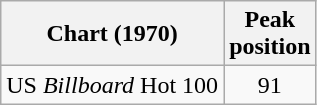<table class="wikitable">
<tr>
<th scope="col">Chart (1970)</th>
<th scope="col">Peak<br>position</th>
</tr>
<tr>
<td align="left">US <em>Billboard</em> Hot 100</td>
<td style="text-align:center;">91</td>
</tr>
</table>
